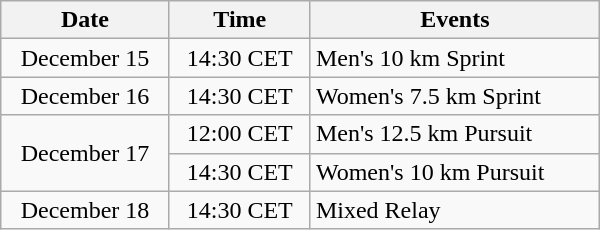<table class="wikitable" style="text-align: center" width="400">
<tr>
<th>Date</th>
<th>Time</th>
<th>Events</th>
</tr>
<tr>
<td>December 15</td>
<td>14:30 CET</td>
<td style="text-align: left">Men's 10 km Sprint</td>
</tr>
<tr>
<td>December 16</td>
<td>14:30 CET</td>
<td style="text-align: left">Women's 7.5 km Sprint</td>
</tr>
<tr>
<td rowspan=2>December 17</td>
<td>12:00 CET</td>
<td style="text-align: left">Men's 12.5 km Pursuit</td>
</tr>
<tr>
<td>14:30 CET</td>
<td style="text-align: left">Women's 10 km Pursuit</td>
</tr>
<tr>
<td>December 18</td>
<td>14:30 CET</td>
<td style="text-align: left">Mixed Relay</td>
</tr>
</table>
